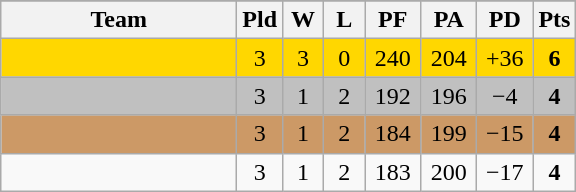<table class=wikitable>
<tr align=center>
</tr>
<tr>
<th width=150>Team</th>
<th width=20>Pld</th>
<th width=20>W</th>
<th width=20>L</th>
<th width=30>PF</th>
<th width=30>PA</th>
<th width=30>PD</th>
<th width=20>Pts</th>
</tr>
<tr align=center bgcolor=gold>
<td align=left></td>
<td>3</td>
<td>3</td>
<td>0</td>
<td>240</td>
<td>204</td>
<td>+36</td>
<td><strong>6</strong></td>
</tr>
<tr align=center bgcolor=silver>
<td align=left></td>
<td>3</td>
<td>1</td>
<td>2</td>
<td>192</td>
<td>196</td>
<td>−4</td>
<td><strong>4</strong></td>
</tr>
<tr align=center bgcolor=#cc9966>
<td align=left></td>
<td>3</td>
<td>1</td>
<td>2</td>
<td>184</td>
<td>199</td>
<td>−15</td>
<td><strong>4</strong></td>
</tr>
<tr align=center>
<td align=left></td>
<td>3</td>
<td>1</td>
<td>2</td>
<td>183</td>
<td>200</td>
<td>−17</td>
<td><strong>4</strong></td>
</tr>
</table>
